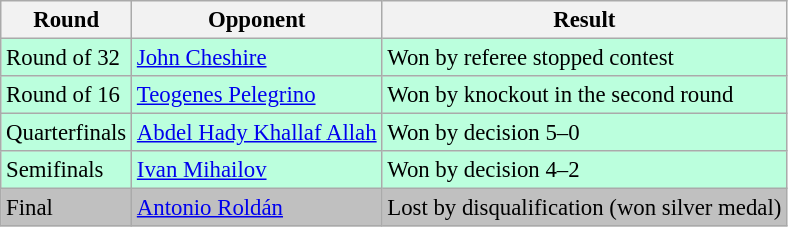<table class="wikitable" style="font-size:95%">
<tr>
<th>Round</th>
<th>Opponent</th>
<th>Result</th>
</tr>
<tr bgcolor=#bfd>
<td>Round of 32</td>
<td> <a href='#'>John Cheshire</a></td>
<td>Won by referee stopped contest</td>
</tr>
<tr bgcolor=#bfd>
<td>Round of 16</td>
<td> <a href='#'>Teogenes Pelegrino</a></td>
<td>Won by knockout in the second round</td>
</tr>
<tr bgcolor=#bfd>
<td>Quarterfinals</td>
<td> <a href='#'>Abdel Hady Khallaf Allah</a></td>
<td>Won by decision 5–0</td>
</tr>
<tr bgcolor=#bfd>
<td>Semifinals</td>
<td> <a href='#'>Ivan Mihailov</a></td>
<td>Won by decision 4–2</td>
</tr>
<tr bgcolor=silver>
<td>Final</td>
<td> <a href='#'>Antonio Roldán</a></td>
<td>Lost by disqualification (won silver medal)</td>
</tr>
</table>
